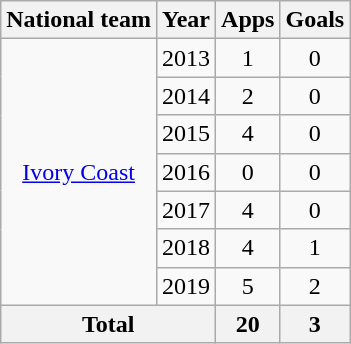<table class="wikitable" style="text-align:center">
<tr>
<th>National team</th>
<th>Year</th>
<th>Apps</th>
<th>Goals</th>
</tr>
<tr>
<td rowspan="7"><a href='#'>Ivory Coast</a></td>
<td>2013</td>
<td>1</td>
<td>0</td>
</tr>
<tr>
<td>2014</td>
<td>2</td>
<td>0</td>
</tr>
<tr>
<td>2015</td>
<td>4</td>
<td>0</td>
</tr>
<tr>
<td>2016</td>
<td>0</td>
<td>0</td>
</tr>
<tr>
<td>2017</td>
<td>4</td>
<td>0</td>
</tr>
<tr>
<td>2018</td>
<td>4</td>
<td>1</td>
</tr>
<tr>
<td>2019</td>
<td>5</td>
<td>2</td>
</tr>
<tr>
<th colspan="2">Total</th>
<th>20</th>
<th>3</th>
</tr>
</table>
